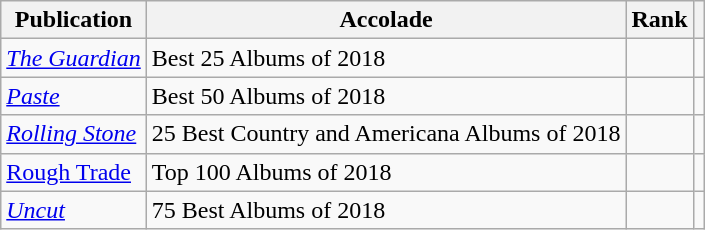<table class="sortable wikitable">
<tr>
<th>Publication</th>
<th>Accolade</th>
<th>Rank</th>
<th class="unsortable"></th>
</tr>
<tr>
<td><em><a href='#'>The Guardian</a></em></td>
<td>Best 25 Albums of 2018</td>
<td></td>
<td></td>
</tr>
<tr>
<td><em><a href='#'>Paste</a></em></td>
<td>Best 50 Albums of 2018</td>
<td></td>
<td></td>
</tr>
<tr>
<td><em><a href='#'>Rolling Stone</a></em></td>
<td>25 Best Country and Americana Albums of 2018</td>
<td></td>
<td></td>
</tr>
<tr>
<td><a href='#'>Rough Trade</a></td>
<td>Top 100 Albums of 2018</td>
<td></td>
<td></td>
</tr>
<tr>
<td><em><a href='#'>Uncut</a></em></td>
<td>75 Best Albums of 2018</td>
<td></td>
<td></td>
</tr>
</table>
